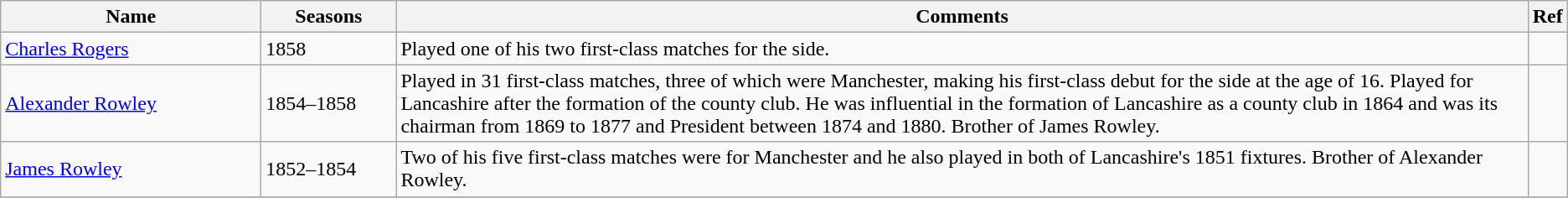<table class="wikitable">
<tr>
<th style="width:200px">Name</th>
<th style="width: 100px">Seasons</th>
<th>Comments</th>
<th>Ref</th>
</tr>
<tr>
<td><a href='#'>Charles Rogers</a></td>
<td>1858</td>
<td>Played one of his two first-class matches for the side.</td>
<td></td>
</tr>
<tr>
<td><a href='#'>Alexander Rowley</a></td>
<td>1854–1858</td>
<td>Played in 31 first-class matches, three of which were Manchester, making his first-class debut for the side at the age of 16. Played for Lancashire after the formation of the county club. He was influential in the formation of Lancashire as a county club in 1864 and was its chairman from 1869 to 1877 and President between 1874 and 1880. Brother of James Rowley.</td>
<td></td>
</tr>
<tr>
<td><a href='#'>James Rowley</a></td>
<td>1852–1854</td>
<td>Two of his five first-class matches were for Manchester and he also played in both of Lancashire's 1851 fixtures. Brother of Alexander Rowley.</td>
<td></td>
</tr>
<tr>
</tr>
</table>
